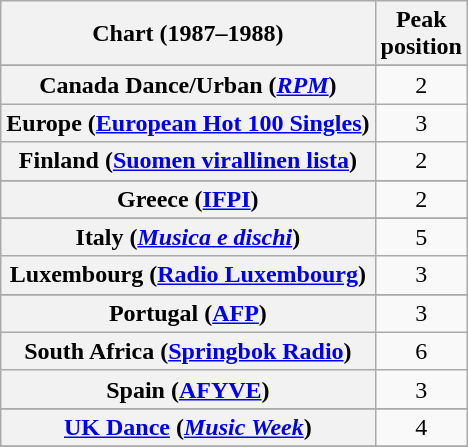<table class="wikitable sortable plainrowheaders" style="text-align:center">
<tr>
<th scope="col">Chart (1987–1988)</th>
<th scope="col">Peak<br>position</th>
</tr>
<tr>
</tr>
<tr>
</tr>
<tr>
</tr>
<tr>
<th scope="row">Canada Dance/Urban (<em><a href='#'>RPM</a></em>)</th>
<td>2</td>
</tr>
<tr>
<th scope="row">Europe (<a href='#'>European Hot 100 Singles</a>)</th>
<td>3</td>
</tr>
<tr>
<th scope="row">Finland (<a href='#'>Suomen virallinen lista</a>)</th>
<td>2</td>
</tr>
<tr>
</tr>
<tr>
<th scope="row">Greece (<a href='#'>IFPI</a>)</th>
<td>2</td>
</tr>
<tr>
</tr>
<tr>
<th scope="row">Italy (<em><a href='#'>Musica e dischi</a></em>)</th>
<td>5</td>
</tr>
<tr>
<th scope="row">Luxembourg (<a href='#'>Radio Luxembourg</a>)</th>
<td align="center">3</td>
</tr>
<tr>
</tr>
<tr>
</tr>
<tr>
</tr>
<tr>
<th scope="row">Portugal (<a href='#'>AFP</a>)</th>
<td>3</td>
</tr>
<tr>
<th scope="row">South Africa (<a href='#'>Springbok Radio</a>)</th>
<td>6</td>
</tr>
<tr>
<th scope="row">Spain (<a href='#'>AFYVE</a>)</th>
<td>3</td>
</tr>
<tr>
</tr>
<tr>
</tr>
<tr>
</tr>
<tr>
<th scope="row"><a href='#'>UK Dance</a> (<em><a href='#'>Music Week</a></em>)</th>
<td>4</td>
</tr>
<tr>
</tr>
</table>
